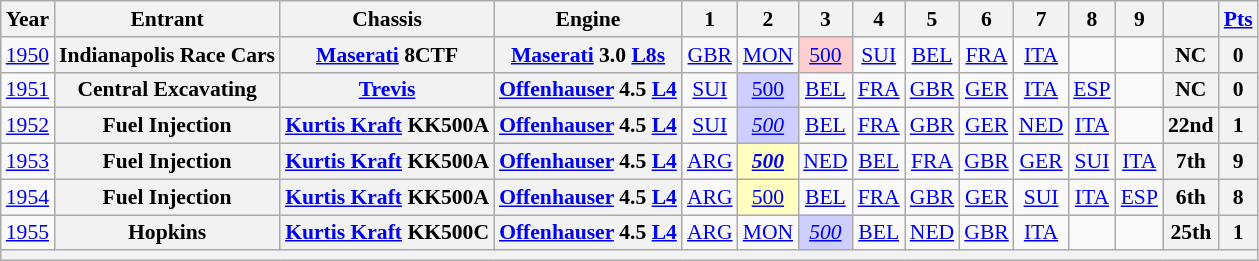<table class="wikitable" style="text-align:center; font-size:90%">
<tr>
<th>Year</th>
<th>Entrant</th>
<th>Chassis</th>
<th>Engine</th>
<th>1</th>
<th>2</th>
<th>3</th>
<th>4</th>
<th>5</th>
<th>6</th>
<th>7</th>
<th>8</th>
<th>9</th>
<th></th>
<th><a href='#'>Pts</a></th>
</tr>
<tr>
<td><a href='#'>1950</a></td>
<th>Indianapolis Race Cars</th>
<th><a href='#'>Maserati</a> 8CTF</th>
<th><a href='#'>Maserati</a> 3.0 <a href='#'>L8</a><a href='#'>s</a></th>
<td><a href='#'>GBR</a></td>
<td><a href='#'>MON</a></td>
<td style="background:#ffcfcf;"><a href='#'>500</a><br></td>
<td><a href='#'>SUI</a></td>
<td><a href='#'>BEL</a></td>
<td><a href='#'>FRA</a></td>
<td><a href='#'>ITA</a></td>
<td></td>
<td></td>
<th>NC</th>
<th>0</th>
</tr>
<tr>
<td><a href='#'>1951</a></td>
<th>Central Excavating</th>
<th><a href='#'>Trevis</a></th>
<th><a href='#'>Offenhauser</a> 4.5 <a href='#'>L4</a></th>
<td><a href='#'>SUI</a></td>
<td style="background:#cfcfff;"><a href='#'>500</a><br></td>
<td><a href='#'>BEL</a></td>
<td><a href='#'>FRA</a></td>
<td><a href='#'>GBR</a></td>
<td><a href='#'>GER</a></td>
<td><a href='#'>ITA</a></td>
<td><a href='#'>ESP</a></td>
<td></td>
<th>NC</th>
<th>0</th>
</tr>
<tr>
<td><a href='#'>1952</a></td>
<th>Fuel Injection</th>
<th><a href='#'>Kurtis Kraft</a> KK500A</th>
<th><a href='#'>Offenhauser</a> 4.5 <a href='#'>L4</a></th>
<td><a href='#'>SUI</a></td>
<td style="background:#cfcfff;"><em><a href='#'>500</a></em><br></td>
<td><a href='#'>BEL</a></td>
<td><a href='#'>FRA</a></td>
<td><a href='#'>GBR</a></td>
<td><a href='#'>GER</a></td>
<td><a href='#'>NED</a></td>
<td><a href='#'>ITA</a></td>
<td></td>
<th>22nd</th>
<th>1</th>
</tr>
<tr>
<td><a href='#'>1953</a></td>
<th>Fuel Injection</th>
<th><a href='#'>Kurtis Kraft</a> KK500A</th>
<th><a href='#'>Offenhauser</a> 4.5 <a href='#'>L4</a></th>
<td><a href='#'>ARG</a></td>
<td style="background:#ffffbf;"><strong><em><a href='#'>500</a></em></strong><br></td>
<td><a href='#'>NED</a></td>
<td><a href='#'>BEL</a></td>
<td><a href='#'>FRA</a></td>
<td><a href='#'>GBR</a></td>
<td><a href='#'>GER</a></td>
<td><a href='#'>SUI</a></td>
<td><a href='#'>ITA</a></td>
<th>7th</th>
<th>9</th>
</tr>
<tr>
<td><a href='#'>1954</a></td>
<th>Fuel Injection</th>
<th><a href='#'>Kurtis Kraft</a> KK500A</th>
<th><a href='#'>Offenhauser</a> 4.5 <a href='#'>L4</a></th>
<td><a href='#'>ARG</a></td>
<td style="background:#ffffbf;"><a href='#'>500</a><br></td>
<td><a href='#'>BEL</a></td>
<td><a href='#'>FRA</a></td>
<td><a href='#'>GBR</a></td>
<td><a href='#'>GER</a></td>
<td><a href='#'>SUI</a></td>
<td><a href='#'>ITA</a></td>
<td><a href='#'>ESP</a></td>
<th>6th</th>
<th>8</th>
</tr>
<tr>
<td><a href='#'>1955</a></td>
<th>Hopkins</th>
<th><a href='#'>Kurtis Kraft</a> KK500C</th>
<th><a href='#'>Offenhauser</a> 4.5 <a href='#'>L4</a></th>
<td><a href='#'>ARG</a></td>
<td><a href='#'>MON</a></td>
<td style="background:#cfcfff;"><em><a href='#'>500</a></em><br></td>
<td><a href='#'>BEL</a></td>
<td><a href='#'>NED</a></td>
<td><a href='#'>GBR</a></td>
<td><a href='#'>ITA</a></td>
<td></td>
<td></td>
<th>25th</th>
<th>1</th>
</tr>
<tr>
<th colspan=15></th>
</tr>
</table>
